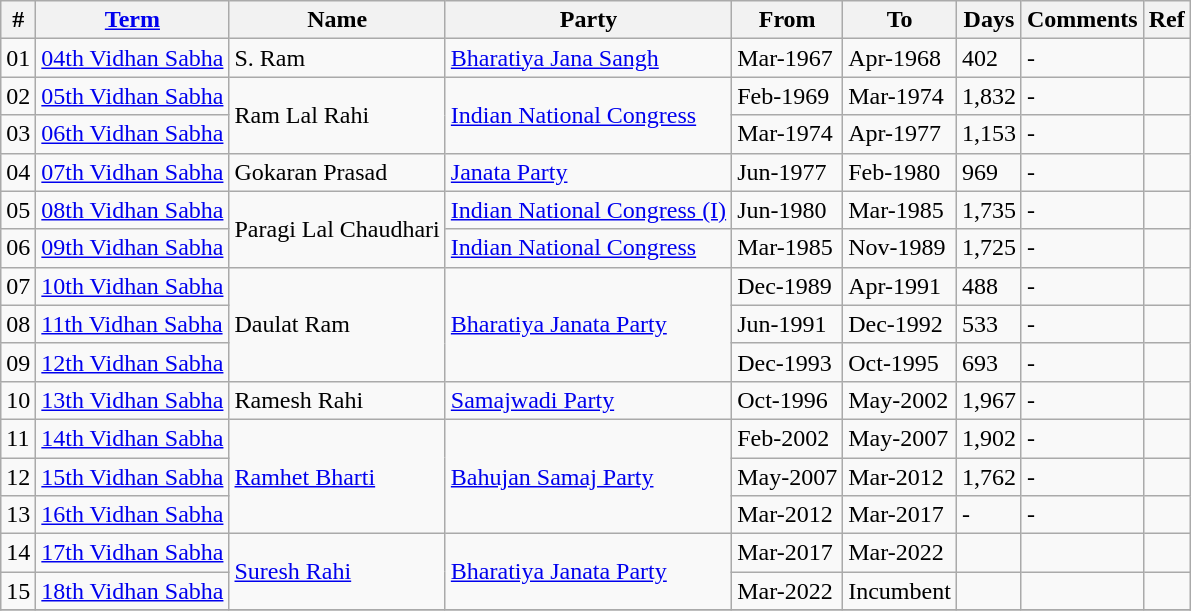<table class="wikitable sortable">
<tr>
<th>#</th>
<th><a href='#'>Term</a></th>
<th>Name</th>
<th>Party</th>
<th>From</th>
<th>To</th>
<th>Days</th>
<th>Comments</th>
<th>Ref</th>
</tr>
<tr>
<td>01</td>
<td><a href='#'>04th Vidhan Sabha</a></td>
<td>S. Ram</td>
<td><a href='#'>Bharatiya Jana Sangh</a></td>
<td>Mar-1967</td>
<td>Apr-1968</td>
<td>402</td>
<td>-</td>
<td></td>
</tr>
<tr>
<td>02</td>
<td><a href='#'>05th Vidhan Sabha</a></td>
<td rowspan="2">Ram Lal  Rahi</td>
<td rowspan="2"><a href='#'>Indian National Congress</a></td>
<td>Feb-1969</td>
<td>Mar-1974</td>
<td>1,832</td>
<td>-</td>
<td></td>
</tr>
<tr>
<td>03</td>
<td><a href='#'>06th Vidhan Sabha</a></td>
<td>Mar-1974</td>
<td>Apr-1977</td>
<td>1,153</td>
<td>-</td>
<td></td>
</tr>
<tr>
<td>04</td>
<td><a href='#'>07th Vidhan Sabha</a></td>
<td>Gokaran Prasad</td>
<td><a href='#'>Janata Party</a></td>
<td>Jun-1977</td>
<td>Feb-1980</td>
<td>969</td>
<td>-</td>
<td></td>
</tr>
<tr>
<td>05</td>
<td><a href='#'>08th Vidhan Sabha</a></td>
<td rowspan="2">Paragi  Lal Chaudhari</td>
<td><a href='#'>Indian National Congress (I)</a></td>
<td>Jun-1980</td>
<td>Mar-1985</td>
<td>1,735</td>
<td>-</td>
<td></td>
</tr>
<tr>
<td>06</td>
<td><a href='#'>09th Vidhan Sabha</a></td>
<td><a href='#'>Indian National Congress</a></td>
<td>Mar-1985</td>
<td>Nov-1989</td>
<td>1,725</td>
<td>-</td>
<td></td>
</tr>
<tr>
<td>07</td>
<td><a href='#'>10th Vidhan Sabha</a></td>
<td rowspan="3">Daulat  Ram</td>
<td rowspan="3"><a href='#'>Bharatiya Janata Party</a></td>
<td>Dec-1989</td>
<td>Apr-1991</td>
<td>488</td>
<td>-</td>
<td></td>
</tr>
<tr>
<td>08</td>
<td><a href='#'>11th Vidhan Sabha</a></td>
<td>Jun-1991</td>
<td>Dec-1992</td>
<td>533</td>
<td>-</td>
<td></td>
</tr>
<tr>
<td>09</td>
<td><a href='#'>12th Vidhan Sabha</a></td>
<td>Dec-1993</td>
<td>Oct-1995</td>
<td>693</td>
<td>-</td>
<td></td>
</tr>
<tr>
<td>10</td>
<td><a href='#'>13th Vidhan Sabha</a></td>
<td>Ramesh Rahi</td>
<td><a href='#'>Samajwadi Party</a></td>
<td>Oct-1996</td>
<td>May-2002</td>
<td>1,967</td>
<td>-</td>
<td></td>
</tr>
<tr>
<td>11</td>
<td><a href='#'>14th Vidhan Sabha</a></td>
<td rowspan="3"><a href='#'>Ramhet Bharti</a></td>
<td rowspan="3"><a href='#'>Bahujan Samaj Party</a></td>
<td>Feb-2002</td>
<td>May-2007</td>
<td>1,902</td>
<td>-</td>
<td></td>
</tr>
<tr>
<td>12</td>
<td><a href='#'>15th Vidhan Sabha</a></td>
<td>May-2007</td>
<td>Mar-2012</td>
<td>1,762</td>
<td>-</td>
<td></td>
</tr>
<tr>
<td>13</td>
<td><a href='#'>16th Vidhan Sabha</a></td>
<td>Mar-2012</td>
<td>Mar-2017</td>
<td>-</td>
<td>-</td>
<td></td>
</tr>
<tr>
<td>14</td>
<td><a href='#'>17th Vidhan Sabha</a></td>
<td rowspan="2"><a href='#'>Suresh Rahi</a></td>
<td rowspan="2"><a href='#'>Bharatiya Janata Party</a></td>
<td>Mar-2017</td>
<td>Mar-2022</td>
<td></td>
<td></td>
<td></td>
</tr>
<tr>
<td>15</td>
<td><a href='#'>18th Vidhan Sabha</a></td>
<td>Mar-2022</td>
<td>Incumbent</td>
<td></td>
<td></td>
<td></td>
</tr>
<tr>
</tr>
</table>
